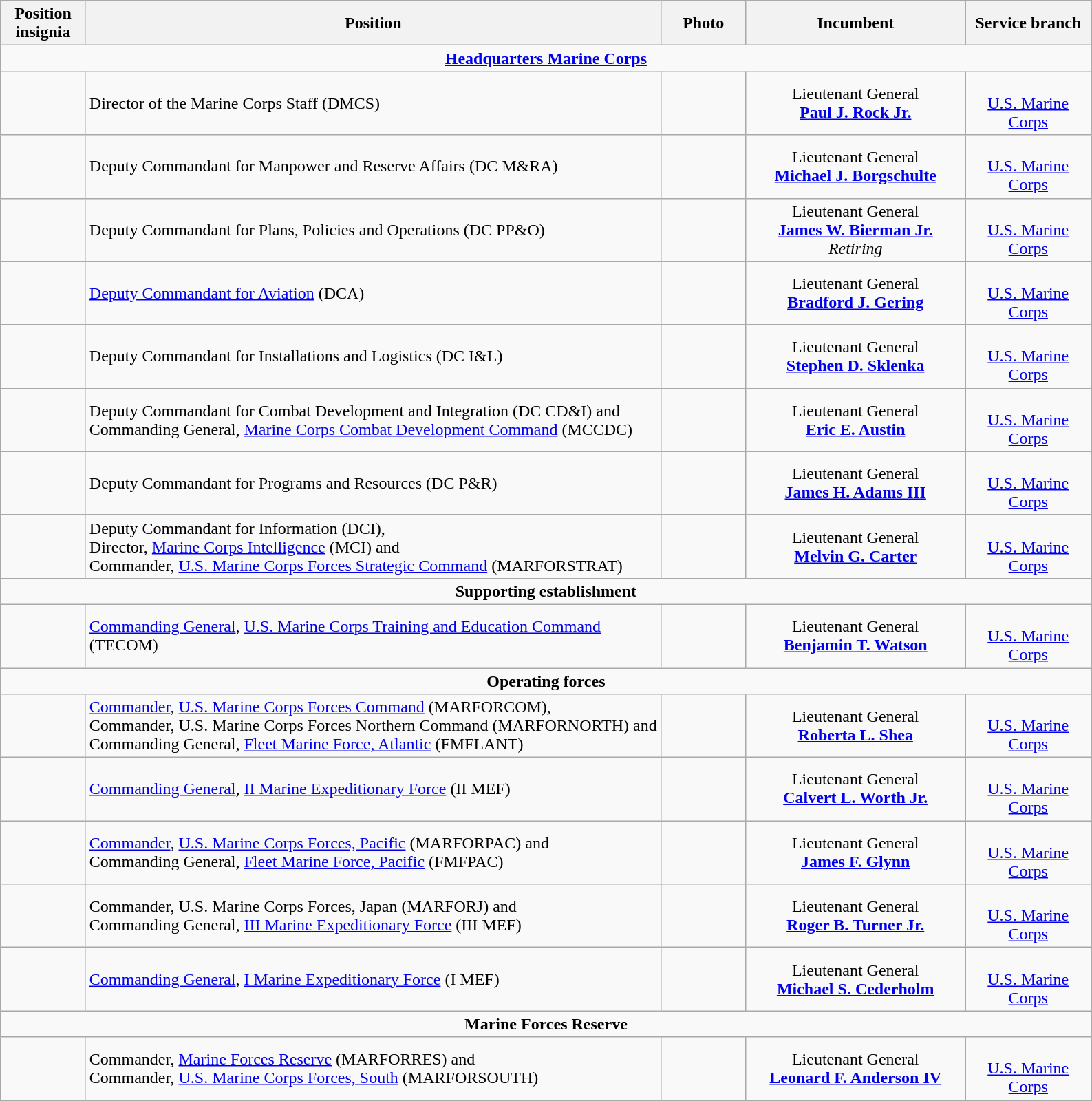<table class="wikitable">
<tr>
<th width="75" style="text-align:center">Position insignia</th>
<th width="550" style="text-align:center">Position</th>
<th width="75" style="text-align:center">Photo</th>
<th width="205" style="text-align:center">Incumbent</th>
<th width="115" style="text-align:center">Service branch</th>
</tr>
<tr>
<td colspan="5" style="text-align:center"><strong><a href='#'>Headquarters Marine Corps</a></strong></td>
</tr>
<tr>
<td></td>
<td>Director of the Marine Corps Staff (DMCS)</td>
<td></td>
<td style="text-align:center">Lieutenant General<br><strong><a href='#'>Paul J. Rock Jr.</a></strong></td>
<td style="text-align:center"><br><a href='#'>U.S. Marine Corps</a></td>
</tr>
<tr>
<td></td>
<td>Deputy Commandant for Manpower and Reserve Affairs (DC M&RA)</td>
<td></td>
<td style="text-align:center">Lieutenant General<br><strong><a href='#'>Michael J. Borgschulte</a></strong></td>
<td style="text-align:center"><br><a href='#'>U.S. Marine Corps</a></td>
</tr>
<tr>
<td></td>
<td>Deputy Commandant for Plans, Policies and Operations (DC PP&O)</td>
<td></td>
<td style="text-align:center">Lieutenant General<br><strong><a href='#'>James W. Bierman Jr.</a></strong><br><em>Retiring</em></td>
<td style="text-align:center"><br><a href='#'>U.S. Marine Corps</a></td>
</tr>
<tr>
<td></td>
<td><a href='#'>Deputy Commandant for Aviation</a> (DCA)</td>
<td></td>
<td style="text-align:center">Lieutenant General<br><strong><a href='#'>Bradford J. Gering</a></strong></td>
<td style="text-align:center"><br><a href='#'>U.S. Marine Corps</a></td>
</tr>
<tr>
<td></td>
<td>Deputy Commandant for Installations and Logistics (DC I&L)</td>
<td></td>
<td style="text-align:center">Lieutenant General<br><strong><a href='#'>Stephen D. Sklenka</a></strong></td>
<td style="text-align:center"><br><a href='#'>U.S. Marine Corps</a></td>
</tr>
<tr>
<td> </td>
<td>Deputy Commandant for Combat Development and Integration (DC CD&I) and Commanding General, <a href='#'>Marine Corps Combat Development Command</a> (MCCDC)</td>
<td></td>
<td style="text-align:center">Lieutenant General<br><strong><a href='#'>Eric E. Austin</a></strong></td>
<td style="text-align:center"><br><a href='#'>U.S. Marine Corps</a></td>
</tr>
<tr>
<td></td>
<td>Deputy Commandant for Programs and Resources (DC P&R)</td>
<td></td>
<td style="text-align:center">Lieutenant General<br><strong><a href='#'>James H. Adams III</a></strong></td>
<td style="text-align:center"><br><a href='#'>U.S. Marine Corps</a></td>
</tr>
<tr>
<td> </td>
<td>Deputy Commandant for Information (DCI),<br>Director, <a href='#'>Marine Corps Intelligence</a> (MCI) and<br>Commander, <a href='#'>U.S. Marine Corps Forces Strategic Command</a> (MARFORSTRAT)</td>
<td></td>
<td style="text-align:center">Lieutenant General<br><strong><a href='#'>Melvin G. Carter</a></strong></td>
<td style="text-align:center"><br><a href='#'>U.S. Marine Corps</a></td>
</tr>
<tr>
<td colspan="5" style="text-align:center"><strong>Supporting establishment</strong></td>
</tr>
<tr>
<td></td>
<td><a href='#'>Commanding General</a>, <a href='#'>U.S. Marine Corps Training and Education Command</a> (TECOM)</td>
<td></td>
<td style="text-align:center">Lieutenant General<br><strong><a href='#'>Benjamin T. Watson</a></strong></td>
<td style="text-align:center"><br><a href='#'>U.S. Marine Corps</a></td>
</tr>
<tr>
<td colspan="5" style="text-align:center"><strong>Operating forces</strong></td>
</tr>
<tr>
<td>  </td>
<td><a href='#'>Commander</a>, <a href='#'>U.S. Marine Corps Forces Command</a> (MARFORCOM),<br>Commander, U.S. Marine Corps Forces Northern Command (MARFORNORTH) and Commanding General, <a href='#'>Fleet Marine Force, Atlantic</a> (FMFLANT)</td>
<td></td>
<td style="text-align:center">Lieutenant General<br><strong><a href='#'>Roberta L. Shea</a></strong></td>
<td style="text-align:center"><br><a href='#'>U.S. Marine Corps</a></td>
</tr>
<tr>
<td></td>
<td><a href='#'>Commanding General</a>, <a href='#'>II Marine Expeditionary Force</a> (II MEF)</td>
<td></td>
<td style="text-align:center">Lieutenant General<br><strong><a href='#'>Calvert L. Worth Jr.</a></strong></td>
<td style="text-align:center"><br><a href='#'>U.S. Marine Corps</a></td>
</tr>
<tr>
<td></td>
<td><a href='#'>Commander</a>, <a href='#'>U.S. Marine Corps Forces, Pacific</a> (MARFORPAC) and<br>Commanding General, <a href='#'>Fleet Marine Force, Pacific</a> (FMFPAC)</td>
<td></td>
<td style="text-align:center">Lieutenant General<br><strong><a href='#'>James F. Glynn</a></strong></td>
<td style="text-align:center"><br><a href='#'>U.S. Marine Corps</a></td>
</tr>
<tr>
<td> </td>
<td>Commander, U.S. Marine Corps Forces, Japan (MARFORJ) and<br>Commanding General, <a href='#'>III Marine Expeditionary Force</a> (III MEF)</td>
<td></td>
<td style="text-align:center">Lieutenant General<br><strong><a href='#'>Roger B. Turner Jr.</a></strong></td>
<td style="text-align:center"><br><a href='#'>U.S. Marine Corps</a></td>
</tr>
<tr>
<td></td>
<td><a href='#'>Commanding General</a>, <a href='#'>I Marine Expeditionary Force</a> (I MEF)</td>
<td></td>
<td style="text-align:center">Lieutenant General<br><strong><a href='#'>Michael S. Cederholm</a></strong></td>
<td style="text-align:center"><br><a href='#'>U.S. Marine Corps</a></td>
</tr>
<tr>
<td colspan="5" style="text-align:center"><strong>Marine Forces Reserve</strong></td>
</tr>
<tr>
<td> </td>
<td>Commander, <a href='#'>Marine Forces Reserve</a> (MARFORRES) and<br>Commander, <a href='#'>U.S. Marine Corps Forces, South</a> (MARFORSOUTH)</td>
<td></td>
<td style="text-align:center">Lieutenant General<br><strong><a href='#'>Leonard F. Anderson IV</a></strong></td>
<td style="text-align:center"><br><a href='#'>U.S. Marine Corps</a></td>
</tr>
</table>
